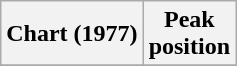<table class="wikitable">
<tr>
<th scope="col">Chart (1977)</th>
<th scope="col">Peak<br>position</th>
</tr>
<tr>
</tr>
</table>
